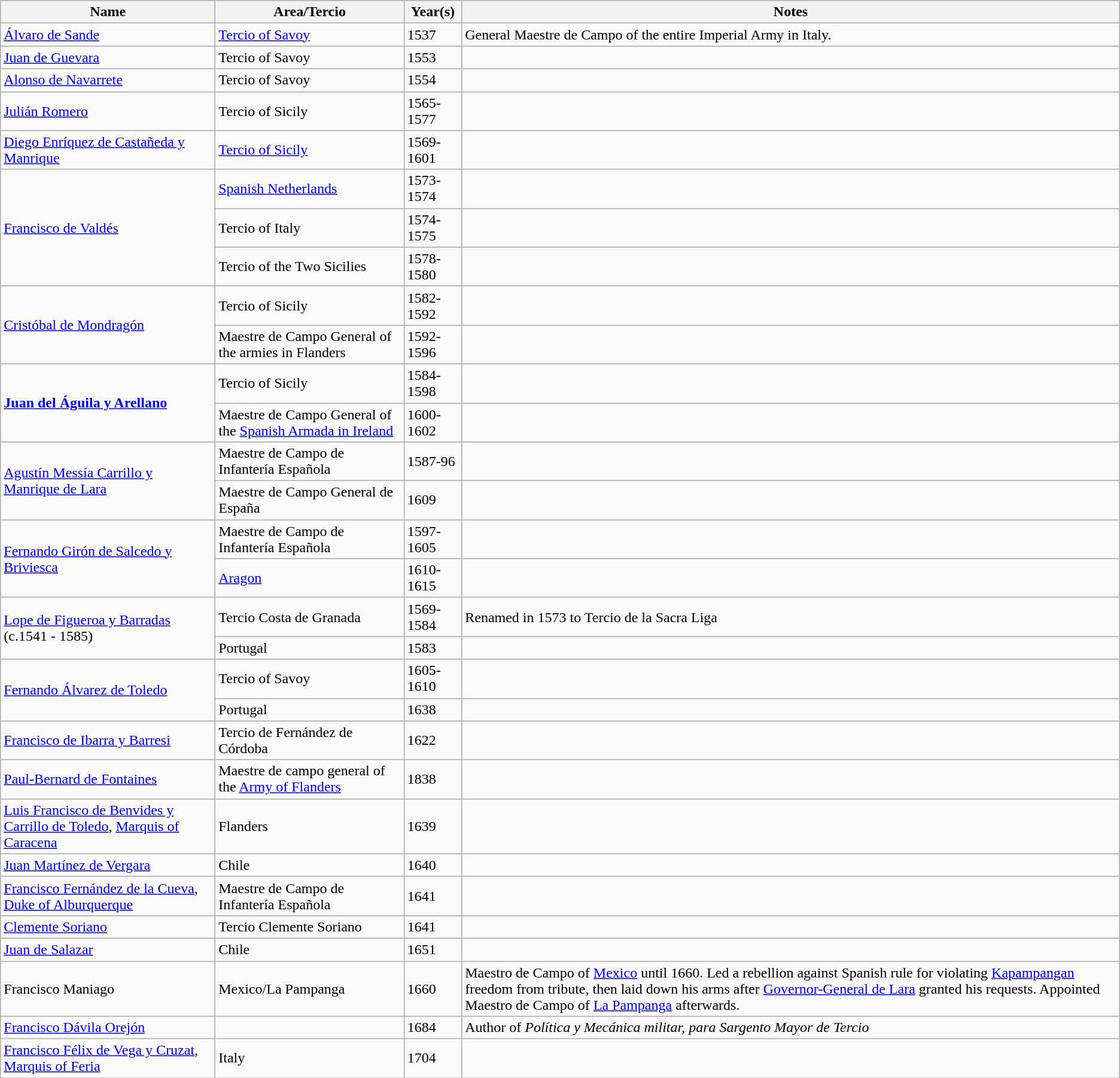<table class="wikitable plainrowheaders">
<tr>
<th scope="col">Name</th>
<th scope="col">Area/Tercio</th>
<th scope="col">Year(s)</th>
<th scope="col" class="unsortable">Notes</th>
</tr>
<tr>
<td><a href='#'>Álvaro de Sande</a></td>
<td scope="row"><a href='#'>Tercio of Savoy</a></td>
<td scope="row">1537</td>
<td scope="row">General Maestre de Campo of the entire Imperial Army in Italy.</td>
</tr>
<tr>
<td><a href='#'>Juan de Guevara</a></td>
<td scope="row">Tercio of Savoy</td>
<td scope="row">1553</td>
<td scope="row"> </td>
</tr>
<tr>
<td><a href='#'>Alonso de Navarrete</a></td>
<td scope="row">Tercio of Savoy</td>
<td scope="row">1554</td>
<td scope="row"> </td>
</tr>
<tr>
<td><a href='#'>Julián Romero</a></td>
<td scope="row">Tercio of Sicily</td>
<td scope="row">1565-1577</td>
<td scope="row"> </td>
</tr>
<tr>
<td><a href='#'>Diego Enríquez de Castañeda y Manrique</a></td>
<td scope="row"><a href='#'>Tercio of Sicily</a></td>
<td scope="row">1569-1601</td>
<td scope="row"> </td>
</tr>
<tr>
<td rowspan="3"><a href='#'>Francisco de Valdés</a></td>
<td scope="row"><a href='#'>Spanish Netherlands</a></td>
<td scope="row">1573-1574</td>
<td scope="row"> </td>
</tr>
<tr>
<td scope="row">Tercio of Italy</td>
<td scope="row">1574-1575</td>
<td scope="row"> </td>
</tr>
<tr>
<td scope="row">Tercio of the Two Sicilies</td>
<td scope="row">1578-1580</td>
<td scope="row"> </td>
</tr>
<tr>
<td rowspan="2"><a href='#'>Cristóbal de Mondragón</a></td>
<td scope="row">Tercio of Sicily</td>
<td scope="row">1582-1592</td>
<td scope="row"> </td>
</tr>
<tr>
<td scope="row">Maestre de Campo General of the armies in Flanders</td>
<td scope="row">1592-1596</td>
<td scope="row"> </td>
</tr>
<tr>
<td rowspan="2"><a href='#'><strong>Juan del Águila y Arellano</strong></a></td>
<td scope="row">Tercio of Sicily</td>
<td scope="row">1584-1598</td>
<td scope="row"> </td>
</tr>
<tr>
<td scope="row">Maestre de Campo General of the <a href='#'>Spanish Armada in Ireland</a></td>
<td scope="row">1600-1602</td>
<td scope="row"> </td>
</tr>
<tr>
<td rowspan="2"><a href='#'>Agustín Messía Carrillo y Manrique de Lara</a></td>
<td scope="row">Maestre de Campo de Infantería Española</td>
<td scope="row">1587-96</td>
<td scope="row"> </td>
</tr>
<tr>
<td scope="row">Maestre de Campo General de España</td>
<td scope="row">1609</td>
<td scope="row"> </td>
</tr>
<tr>
<td rowspan="2"><a href='#'>Fernando Girón de Salcedo y Briviesca</a></td>
<td scope="row">Maestre de Campo de Infantería Española</td>
<td scope="row">1597-1605</td>
<td scope="row"> </td>
</tr>
<tr>
<td scope="row"><a href='#'>Aragon</a></td>
<td scope="row">1610-1615</td>
<td scope="row"> </td>
</tr>
<tr>
<td rowspan="2"><a href='#'>Lope de Figueroa y Barradas</a> (c.1541 - 1585)</td>
<td scope="row">Tercio Costa de Granada</td>
<td scope="row">1569-1584</td>
<td scope="row">Renamed in 1573 to Tercio de la Sacra Liga</td>
</tr>
<tr>
<td scope="row">Portugal</td>
<td scope="row">1583</td>
<td scope="row"> </td>
</tr>
<tr>
<td rowspan="2"><a href='#'>Fernando Álvarez de Toledo</a></td>
<td scope="row">Tercio of Savoy</td>
<td scope="row">1605-1610</td>
<td scope="row"> </td>
</tr>
<tr>
<td scope="row">Portugal</td>
<td scope="row">1638</td>
<td scope="row"> </td>
</tr>
<tr>
<td><a href='#'>Francisco de Ibarra y Barresi</a></td>
<td scope="row">Tercio de Fernández de Córdoba</td>
<td scope="row">1622</td>
<td scope="row"> </td>
</tr>
<tr>
<td><a href='#'>Paul-Bernard de Fontaines</a></td>
<td scope="row">Maestre de campo general of the <a href='#'>Army of Flanders</a></td>
<td scope="row">1838</td>
<td scope="row"> </td>
</tr>
<tr>
<td><a href='#'>Luis Francisco de Benvides y Carrillo de Toledo</a>, <a href='#'>Marquis of Caracena</a></td>
<td scope="row">Flanders</td>
<td scope="row">1639</td>
<td scope="row"> </td>
</tr>
<tr>
<td><a href='#'>Juan Martínez de Vergara</a></td>
<td scope="row">Chile</td>
<td scope="row">1640</td>
<td scope="row"> </td>
</tr>
<tr>
<td><a href='#'>Francisco Fernández de la Cueva</a>, <a href='#'>Duke of Alburquerque</a></td>
<td scope="row">Maestre de Campo de Infantería Española</td>
<td scope="row">1641</td>
<td scope="row"> </td>
</tr>
<tr>
<td><a href='#'>Clemente Soriano</a></td>
<td scope="row">Tercio Clemente Soriano</td>
<td scope="row">1641</td>
<td scope="row"> </td>
</tr>
<tr>
<td><a href='#'>Juan de Salazar</a></td>
<td scope="row">Chile</td>
<td scope="row">1651</td>
<td scope="row"> </td>
</tr>
<tr>
<td>Francisco Maniago</td>
<td>Mexico/La Pampanga</td>
<td>1660</td>
<td>Maestro de Campo of <a href='#'>Mexico</a> until 1660. Led a rebellion against Spanish rule for violating <a href='#'>Kapampangan</a> freedom from tribute, then laid down his arms after <a href='#'>Governor-General de Lara</a> granted his requests. Appointed Maestro de Campo of <a href='#'>La Pampanga</a> afterwards.</td>
</tr>
<tr>
<td><a href='#'>Francisco Dávila Orejón</a></td>
<td scope="row"> </td>
<td scope="row">1684</td>
<td scope="row">Author of <em>Política y Mecánica militar, para Sargento Mayor de Tercio</em></td>
</tr>
<tr>
<td><a href='#'>Francisco Félix de Vega y Cruzat</a>, <a href='#'>Marquis of Feria</a></td>
<td scope="row">Italy</td>
<td scope="row">1704</td>
<td scope="row"> </td>
</tr>
</table>
